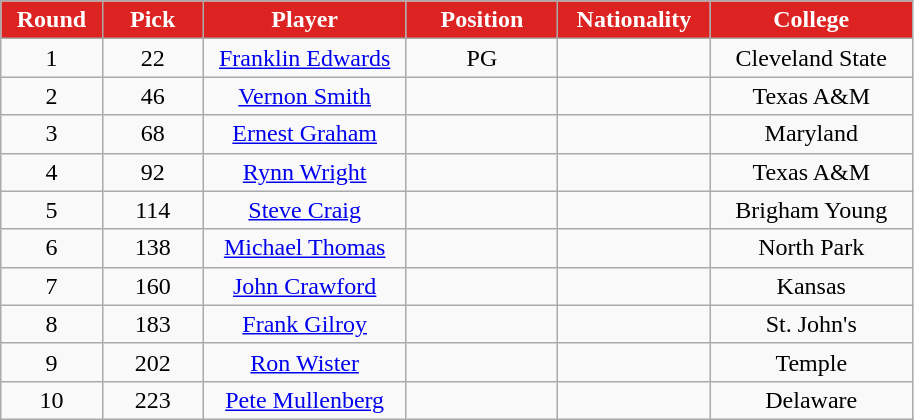<table class="wikitable sortable sortable">
<tr>
<th style="background:#d22; color:white" width="10%">Round</th>
<th style="background:#d22; color:white" width="10%">Pick</th>
<th style="background:#d22; color:white" width="20%">Player</th>
<th style="background:#d22; color:white" width="15%">Position</th>
<th style="background:#d22; color:white" width="15%">Nationality</th>
<th style="background:#d22; color:white" width="20%">College</th>
</tr>
<tr style="text-align: center">
<td>1</td>
<td>22</td>
<td><a href='#'>Franklin Edwards</a></td>
<td>PG</td>
<td></td>
<td>Cleveland State</td>
</tr>
<tr style="text-align: center">
<td>2</td>
<td>46</td>
<td><a href='#'>Vernon Smith</a></td>
<td></td>
<td></td>
<td>Texas A&M</td>
</tr>
<tr style="text-align: center">
<td>3</td>
<td>68</td>
<td><a href='#'>Ernest Graham</a></td>
<td></td>
<td></td>
<td>Maryland</td>
</tr>
<tr style="text-align: center">
<td>4</td>
<td>92</td>
<td><a href='#'>Rynn Wright</a></td>
<td></td>
<td></td>
<td>Texas A&M</td>
</tr>
<tr style="text-align: center">
<td>5</td>
<td>114</td>
<td><a href='#'>Steve Craig</a></td>
<td></td>
<td></td>
<td>Brigham Young</td>
</tr>
<tr style="text-align: center">
<td>6</td>
<td>138</td>
<td><a href='#'>Michael Thomas</a></td>
<td></td>
<td></td>
<td>North Park</td>
</tr>
<tr style="text-align: center">
<td>7</td>
<td>160</td>
<td><a href='#'>John Crawford</a></td>
<td></td>
<td></td>
<td>Kansas</td>
</tr>
<tr style="text-align: center">
<td>8</td>
<td>183</td>
<td><a href='#'>Frank Gilroy</a></td>
<td></td>
<td></td>
<td>St. John's</td>
</tr>
<tr style="text-align: center">
<td>9</td>
<td>202</td>
<td><a href='#'>Ron Wister</a></td>
<td></td>
<td></td>
<td>Temple</td>
</tr>
<tr style="text-align: center">
<td>10</td>
<td>223</td>
<td><a href='#'>Pete Mullenberg</a></td>
<td></td>
<td></td>
<td>Delaware</td>
</tr>
</table>
